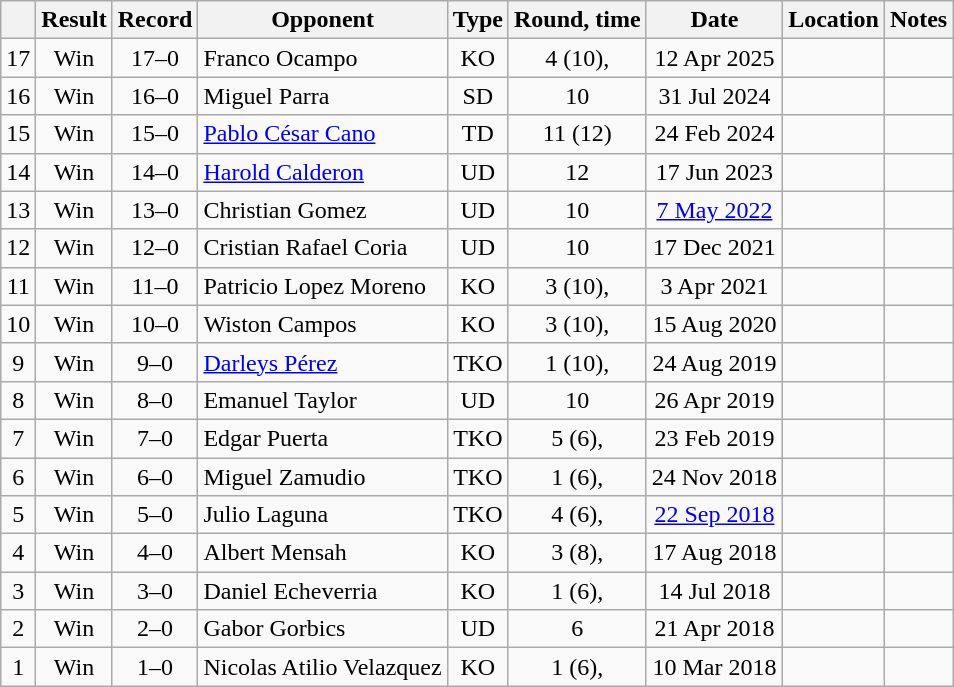<table class="wikitable" style="text-align:center">
<tr>
<th></th>
<th>Result</th>
<th>Record</th>
<th>Opponent</th>
<th>Type</th>
<th>Round, time</th>
<th>Date</th>
<th>Location</th>
<th>Notes</th>
</tr>
<tr>
<td>17</td>
<td>Win</td>
<td>17–0</td>
<td align=left>Franco Ocampo</td>
<td>KO</td>
<td>4 (10), </td>
<td>12 Apr 2025</td>
<td align=left></td>
<td></td>
</tr>
<tr>
<td>16</td>
<td>Win</td>
<td>16–0</td>
<td align=left>Miguel Parra</td>
<td>SD</td>
<td>10</td>
<td>31 Jul 2024</td>
<td align=left></td>
<td></td>
</tr>
<tr>
<td>15</td>
<td>Win</td>
<td>15–0</td>
<td align=left><a href='#'>Pablo César Cano</a></td>
<td>TD</td>
<td>11 (12)</td>
<td>24 Feb 2024</td>
<td align=left></td>
<td></td>
</tr>
<tr>
<td>14</td>
<td>Win</td>
<td>14–0</td>
<td style="text-align:left;"><a href='#'>Harold Calderon</a></td>
<td>UD</td>
<td>12</td>
<td>17 Jun 2023</td>
<td style="text-align:left;"></td>
<td></td>
</tr>
<tr>
<td>13</td>
<td>Win</td>
<td>13–0</td>
<td style="text-align:left;">Christian Gomez</td>
<td>UD</td>
<td>10</td>
<td><a href='#'>7 May 2022</a></td>
<td style="text-align:left;"></td>
<td style="text-align:left;"></td>
</tr>
<tr>
<td>12</td>
<td>Win</td>
<td>12–0</td>
<td style="text-align:left;">Cristian Rafael Coria</td>
<td>UD</td>
<td>10</td>
<td>17 Dec 2021</td>
<td style="text-align:left;"></td>
<td></td>
</tr>
<tr>
<td>11</td>
<td>Win</td>
<td>11–0</td>
<td style="text-align:left;">Patricio Lopez Moreno</td>
<td>KO</td>
<td>3 (10), </td>
<td>3 Apr 2021</td>
<td style="text-align:left;"></td>
<td style="text-align:left;"></td>
</tr>
<tr>
<td>10</td>
<td>Win</td>
<td>10–0</td>
<td style="text-align:left;">Wiston Campos</td>
<td>KO</td>
<td>3 (10), </td>
<td>15 Aug 2020</td>
<td style="text-align:left;"></td>
<td></td>
</tr>
<tr>
<td>9</td>
<td>Win</td>
<td>9–0</td>
<td style="text-align:left;"><a href='#'>Darleys Pérez</a></td>
<td>TKO</td>
<td>1 (10), </td>
<td>24 Aug 2019</td>
<td style="text-align:left;"></td>
<td style="text-align:left;"></td>
</tr>
<tr>
<td>8</td>
<td>Win</td>
<td>8–0</td>
<td style="text-align:left;">Emanuel Taylor</td>
<td>UD</td>
<td>10</td>
<td>26 Apr 2019</td>
<td style="text-align:left;"></td>
<td style="text-align:left;"></td>
</tr>
<tr>
<td>7</td>
<td>Win</td>
<td>7–0</td>
<td style="text-align:left;">Edgar Puerta</td>
<td>TKO</td>
<td>5 (6), </td>
<td>23 Feb 2019</td>
<td style="text-align:left;"></td>
<td></td>
</tr>
<tr>
<td>6</td>
<td>Win</td>
<td>6–0</td>
<td style="text-align:left;">Miguel Zamudio</td>
<td>TKO</td>
<td>1 (6), </td>
<td>24 Nov 2018</td>
<td style="text-align:left;"></td>
<td></td>
</tr>
<tr>
<td>5</td>
<td>Win</td>
<td>5–0</td>
<td style="text-align:left;">Julio Laguna</td>
<td>TKO</td>
<td>4 (6), </td>
<td><a href='#'>22 Sep 2018</a></td>
<td style="text-align:left;"></td>
<td></td>
</tr>
<tr>
<td>4</td>
<td>Win</td>
<td>4–0</td>
<td style="text-align:left;">Albert Mensah</td>
<td>KO</td>
<td>3 (8), </td>
<td>17 Aug 2018</td>
<td style="text-align:left;"></td>
<td></td>
</tr>
<tr>
<td>3</td>
<td>Win</td>
<td>3–0</td>
<td style="text-align:left;">Daniel Echeverria</td>
<td>KO</td>
<td>1 (6), </td>
<td>14 Jul 2018</td>
<td style="text-align:left;"></td>
<td></td>
</tr>
<tr>
<td>2</td>
<td>Win</td>
<td>2–0</td>
<td style="text-align:left;">Gabor Gorbics</td>
<td>UD</td>
<td>6</td>
<td>21 Apr 2018</td>
<td style="text-align:left;"></td>
<td></td>
</tr>
<tr>
<td>1</td>
<td>Win</td>
<td>1–0</td>
<td style="text-align:left;">Nicolas Atilio Velazquez</td>
<td>KO</td>
<td>1 (6), </td>
<td>10 Mar 2018</td>
<td style="text-align:left;"></td>
<td></td>
</tr>
</table>
